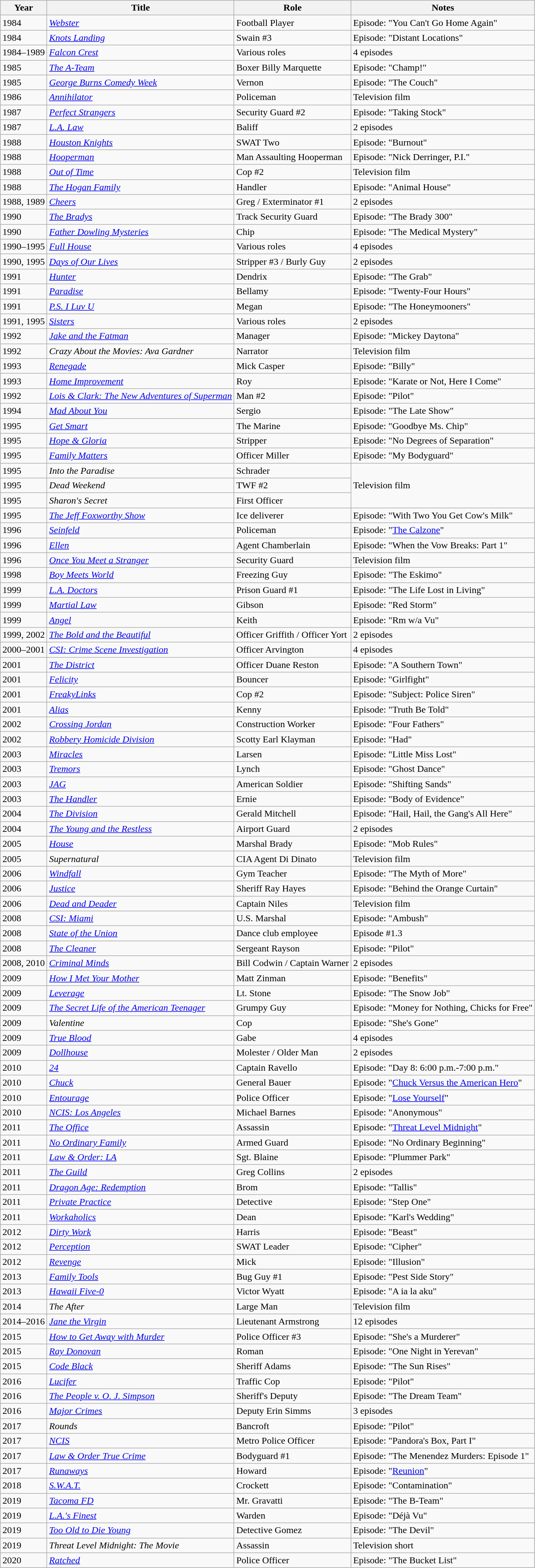<table class="wikitable sortable">
<tr>
<th>Year</th>
<th>Title</th>
<th>Role</th>
<th>Notes</th>
</tr>
<tr>
<td>1984</td>
<td><a href='#'><em>Webster</em></a></td>
<td>Football Player</td>
<td>Episode: "You Can't Go Home Again"</td>
</tr>
<tr>
<td>1984</td>
<td><em><a href='#'>Knots Landing</a></em></td>
<td>Swain #3</td>
<td>Episode: "Distant Locations"</td>
</tr>
<tr>
<td>1984–1989</td>
<td><em><a href='#'>Falcon Crest</a></em></td>
<td>Various roles</td>
<td>4 episodes</td>
</tr>
<tr>
<td>1985</td>
<td><em><a href='#'>The A-Team</a></em></td>
<td>Boxer Billy Marquette</td>
<td>Episode: "Champ!"</td>
</tr>
<tr>
<td>1985</td>
<td><em><a href='#'>George Burns Comedy Week</a></em></td>
<td>Vernon</td>
<td>Episode: "The Couch"</td>
</tr>
<tr>
<td>1986</td>
<td><a href='#'><em>Annihilator</em></a></td>
<td>Policeman</td>
<td>Television film</td>
</tr>
<tr>
<td>1987</td>
<td><a href='#'><em>Perfect Strangers</em></a></td>
<td>Security Guard #2</td>
<td>Episode: "Taking Stock"</td>
</tr>
<tr>
<td>1987</td>
<td><em><a href='#'>L.A. Law</a></em></td>
<td>Baliff</td>
<td>2 episodes</td>
</tr>
<tr>
<td>1988</td>
<td><em><a href='#'>Houston Knights</a></em></td>
<td>SWAT Two</td>
<td>Episode: "Burnout"</td>
</tr>
<tr>
<td>1988</td>
<td><em><a href='#'>Hooperman</a></em></td>
<td>Man Assaulting Hooperman</td>
<td>Episode: "Nick Derringer, P.I."</td>
</tr>
<tr>
<td>1988</td>
<td><a href='#'><em>Out of Time</em></a></td>
<td>Cop #2</td>
<td>Television film</td>
</tr>
<tr>
<td>1988</td>
<td><em><a href='#'>The Hogan Family</a></em></td>
<td>Handler</td>
<td>Episode: "Animal House"</td>
</tr>
<tr>
<td>1988, 1989</td>
<td><em><a href='#'>Cheers</a></em></td>
<td>Greg / Exterminator #1</td>
<td>2 episodes</td>
</tr>
<tr>
<td>1990</td>
<td><em><a href='#'>The Bradys</a></em></td>
<td>Track Security Guard</td>
<td>Episode: "The Brady 300"</td>
</tr>
<tr>
<td>1990</td>
<td><em><a href='#'>Father Dowling Mysteries</a></em></td>
<td>Chip</td>
<td>Episode: "The Medical Mystery"</td>
</tr>
<tr>
<td>1990–1995</td>
<td><em><a href='#'>Full House</a></em></td>
<td>Various roles</td>
<td>4 episodes</td>
</tr>
<tr>
<td>1990, 1995</td>
<td><em><a href='#'>Days of Our Lives</a></em></td>
<td>Stripper #3 / Burly Guy</td>
<td>2 episodes</td>
</tr>
<tr>
<td>1991</td>
<td><a href='#'><em>Hunter</em></a></td>
<td>Dendrix</td>
<td>Episode: "The Grab"</td>
</tr>
<tr>
<td>1991</td>
<td><a href='#'><em>Paradise</em></a></td>
<td>Bellamy</td>
<td>Episode: "Twenty-Four Hours"</td>
</tr>
<tr>
<td>1991</td>
<td><em><a href='#'>P.S. I Luv U</a></em></td>
<td>Megan</td>
<td>Episode: "The Honeymooners"</td>
</tr>
<tr>
<td>1991, 1995</td>
<td><a href='#'><em>Sisters</em></a></td>
<td>Various roles</td>
<td>2 episodes</td>
</tr>
<tr>
<td>1992</td>
<td><em><a href='#'>Jake and the Fatman</a></em></td>
<td>Manager</td>
<td>Episode: "Mickey Daytona"</td>
</tr>
<tr>
<td>1992</td>
<td><em>Crazy About the Movies: Ava Gardner</em></td>
<td>Narrator</td>
<td>Television film</td>
</tr>
<tr>
<td>1993</td>
<td><a href='#'><em>Renegade</em></a></td>
<td>Mick Casper</td>
<td>Episode: "Billy"</td>
</tr>
<tr>
<td>1993</td>
<td><a href='#'><em>Home Improvement</em></a></td>
<td>Roy</td>
<td>Episode: "Karate or Not, Here I Come"</td>
</tr>
<tr>
<td>1992</td>
<td><em><a href='#'>Lois & Clark: The New Adventures of Superman</a></em></td>
<td>Man #2</td>
<td>Episode: "Pilot"</td>
</tr>
<tr>
<td>1994</td>
<td><em><a href='#'>Mad About You</a></em></td>
<td>Sergio</td>
<td>Episode: "The Late Show"</td>
</tr>
<tr>
<td>1995</td>
<td><a href='#'><em>Get Smart</em></a></td>
<td>The Marine</td>
<td>Episode: "Goodbye Ms. Chip"</td>
</tr>
<tr>
<td>1995</td>
<td><em><a href='#'>Hope & Gloria</a></em></td>
<td>Stripper</td>
<td>Episode: "No Degrees of Separation"</td>
</tr>
<tr>
<td>1995</td>
<td><em><a href='#'>Family Matters</a></em></td>
<td>Officer Miller</td>
<td>Episode: "My Bodyguard"</td>
</tr>
<tr>
<td>1995</td>
<td><em>Into the Paradise</em></td>
<td>Schrader</td>
<td rowspan="3">Television film</td>
</tr>
<tr>
<td>1995</td>
<td><em>Dead Weekend</em></td>
<td>TWF #2</td>
</tr>
<tr>
<td>1995</td>
<td><em>Sharon's Secret</em></td>
<td>First Officer</td>
</tr>
<tr>
<td>1995</td>
<td><em><a href='#'>The Jeff Foxworthy Show</a></em></td>
<td>Ice deliverer</td>
<td>Episode: "With Two You Get Cow's Milk"</td>
</tr>
<tr>
<td>1996</td>
<td><em><a href='#'>Seinfeld</a></em></td>
<td>Policeman</td>
<td>Episode: "<a href='#'>The Calzone</a>"</td>
</tr>
<tr>
<td>1996</td>
<td><a href='#'><em>Ellen</em></a></td>
<td>Agent Chamberlain</td>
<td>Episode: "When the Vow Breaks: Part 1"</td>
</tr>
<tr>
<td>1996</td>
<td><em><a href='#'>Once You Meet a Stranger</a></em></td>
<td>Security Guard</td>
<td>Television film</td>
</tr>
<tr>
<td>1998</td>
<td><em><a href='#'>Boy Meets World</a></em></td>
<td>Freezing Guy</td>
<td>Episode: "The Eskimo"</td>
</tr>
<tr>
<td>1999</td>
<td><em><a href='#'>L.A. Doctors</a></em></td>
<td>Prison Guard #1</td>
<td>Episode: "The Life Lost in Living"</td>
</tr>
<tr>
<td>1999</td>
<td><a href='#'><em>Martial Law</em></a></td>
<td>Gibson</td>
<td>Episode: "Red Storm"</td>
</tr>
<tr>
<td>1999</td>
<td><a href='#'><em>Angel</em></a></td>
<td>Keith</td>
<td>Episode: "Rm w/a Vu"</td>
</tr>
<tr>
<td>1999, 2002</td>
<td><em><a href='#'>The Bold and the Beautiful</a></em></td>
<td>Officer Griffith / Officer Yort</td>
<td>2 episodes</td>
</tr>
<tr>
<td>2000–2001</td>
<td><em><a href='#'>CSI: Crime Scene Investigation</a></em></td>
<td>Officer Arvington</td>
<td>4 episodes</td>
</tr>
<tr>
<td>2001</td>
<td><em><a href='#'>The District</a></em></td>
<td>Officer Duane Reston</td>
<td>Episode: "A Southern Town"</td>
</tr>
<tr>
<td>2001</td>
<td><a href='#'><em>Felicity</em></a></td>
<td>Bouncer</td>
<td>Episode: "Girlfight"</td>
</tr>
<tr>
<td>2001</td>
<td><em><a href='#'>FreakyLinks</a></em></td>
<td>Cop #2</td>
<td>Episode: "Subject: Police Siren"</td>
</tr>
<tr>
<td>2001</td>
<td><a href='#'><em>Alias</em></a></td>
<td>Kenny</td>
<td>Episode: "Truth Be Told"</td>
</tr>
<tr>
<td>2002</td>
<td><em><a href='#'>Crossing Jordan</a></em></td>
<td>Construction Worker</td>
<td>Episode: "Four Fathers"</td>
</tr>
<tr>
<td>2002</td>
<td><em><a href='#'>Robbery Homicide Division</a></em></td>
<td>Scotty Earl Klayman</td>
<td>Episode: "Had"</td>
</tr>
<tr>
<td>2003</td>
<td><a href='#'><em>Miracles</em></a></td>
<td>Larsen</td>
<td>Episode: "Little Miss Lost"</td>
</tr>
<tr>
<td>2003</td>
<td><a href='#'><em>Tremors</em></a></td>
<td>Lynch</td>
<td>Episode: "Ghost Dance"</td>
</tr>
<tr>
<td>2003</td>
<td><a href='#'><em>JAG</em></a></td>
<td>American Soldier</td>
<td>Episode: "Shifting Sands"</td>
</tr>
<tr>
<td>2003</td>
<td><a href='#'><em>The Handler</em></a></td>
<td>Ernie</td>
<td>Episode: "Body of Evidence"</td>
</tr>
<tr>
<td>2004</td>
<td><em><a href='#'>The Division</a></em></td>
<td>Gerald Mitchell</td>
<td>Episode: "Hail, Hail, the Gang's All Here"</td>
</tr>
<tr>
<td>2004</td>
<td><em><a href='#'>The Young and the Restless</a></em></td>
<td>Airport Guard</td>
<td>2 episodes</td>
</tr>
<tr>
<td>2005</td>
<td><a href='#'><em>House</em></a></td>
<td>Marshal Brady</td>
<td>Episode: "Mob Rules"</td>
</tr>
<tr>
<td>2005</td>
<td><em>Supernatural</em></td>
<td>CIA Agent Di Dinato</td>
<td>Television film</td>
</tr>
<tr>
<td>2006</td>
<td><a href='#'><em>Windfall</em></a></td>
<td>Gym Teacher</td>
<td>Episode: "The Myth of More"</td>
</tr>
<tr>
<td>2006</td>
<td><a href='#'><em>Justice</em></a></td>
<td>Sheriff Ray Hayes</td>
<td>Episode: "Behind the Orange Curtain"</td>
</tr>
<tr>
<td>2006</td>
<td><em><a href='#'>Dead and Deader</a></em></td>
<td>Captain Niles</td>
<td>Television film</td>
</tr>
<tr>
<td>2008</td>
<td><em><a href='#'>CSI: Miami</a></em></td>
<td>U.S. Marshal</td>
<td>Episode: "Ambush"</td>
</tr>
<tr>
<td>2008</td>
<td><a href='#'><em>State of the Union</em></a></td>
<td>Dance club employee</td>
<td>Episode #1.3</td>
</tr>
<tr>
<td>2008</td>
<td><a href='#'><em>The Cleaner</em></a></td>
<td>Sergeant Rayson</td>
<td>Episode: "Pilot"</td>
</tr>
<tr>
<td>2008, 2010</td>
<td><em><a href='#'>Criminal Minds</a></em></td>
<td>Bill Codwin / Captain Warner</td>
<td>2 episodes</td>
</tr>
<tr>
<td>2009</td>
<td><em><a href='#'>How I Met Your Mother</a></em></td>
<td>Matt Zinman</td>
<td>Episode: "Benefits"</td>
</tr>
<tr>
<td>2009</td>
<td><a href='#'><em>Leverage</em></a></td>
<td>Lt. Stone</td>
<td>Episode: "The Snow Job"</td>
</tr>
<tr>
<td>2009</td>
<td><em><a href='#'>The Secret Life of the American Teenager</a></em></td>
<td>Grumpy Guy</td>
<td>Episode: "Money for Nothing, Chicks for Free"</td>
</tr>
<tr>
<td>2009</td>
<td><em>Valentine</em></td>
<td>Cop</td>
<td>Episode: "She's Gone"</td>
</tr>
<tr>
<td>2009</td>
<td><em><a href='#'>True Blood</a></em></td>
<td>Gabe</td>
<td>4 episodes</td>
</tr>
<tr>
<td>2009</td>
<td><a href='#'><em>Dollhouse</em></a></td>
<td>Molester / Older Man</td>
<td>2 episodes</td>
</tr>
<tr>
<td>2010</td>
<td><a href='#'><em>24</em></a></td>
<td>Captain Ravello</td>
<td>Episode: "Day 8: 6:00 p.m.-7:00 p.m."</td>
</tr>
<tr>
<td>2010</td>
<td><a href='#'><em>Chuck</em></a></td>
<td>General Bauer</td>
<td>Episode: "<a href='#'>Chuck Versus the American Hero</a>"</td>
</tr>
<tr>
<td>2010</td>
<td><a href='#'><em>Entourage</em></a></td>
<td>Police Officer</td>
<td>Episode: "<a href='#'>Lose Yourself</a>"</td>
</tr>
<tr>
<td>2010</td>
<td><em><a href='#'>NCIS: Los Angeles</a></em></td>
<td>Michael Barnes</td>
<td>Episode: "Anonymous"</td>
</tr>
<tr>
<td>2011</td>
<td><a href='#'><em>The Office</em></a></td>
<td>Assassin</td>
<td>Episode: "<a href='#'>Threat Level Midnight</a>"</td>
</tr>
<tr>
<td>2011</td>
<td><em><a href='#'>No Ordinary Family</a></em></td>
<td>Armed Guard</td>
<td>Episode: "No Ordinary Beginning"</td>
</tr>
<tr>
<td>2011</td>
<td><em><a href='#'>Law & Order: LA</a></em></td>
<td>Sgt. Blaine</td>
<td>Episode: "Plummer Park"</td>
</tr>
<tr>
<td>2011</td>
<td><a href='#'><em>The Guild</em></a></td>
<td>Greg Collins</td>
<td>2 episodes</td>
</tr>
<tr>
<td>2011</td>
<td><em><a href='#'>Dragon Age: Redemption</a></em></td>
<td>Brom</td>
<td>Episode: "Tallis"</td>
</tr>
<tr>
<td>2011</td>
<td><a href='#'><em>Private Practice</em></a></td>
<td>Detective</td>
<td>Episode: "Step One"</td>
</tr>
<tr>
<td>2011</td>
<td><em><a href='#'>Workaholics</a></em></td>
<td>Dean</td>
<td>Episode: "Karl's Wedding"</td>
</tr>
<tr>
<td>2012</td>
<td><a href='#'><em>Dirty Work</em></a></td>
<td>Harris</td>
<td>Episode: "Beast"</td>
</tr>
<tr>
<td>2012</td>
<td><a href='#'><em>Perception</em></a></td>
<td>SWAT Leader</td>
<td>Episode: "Cipher"</td>
</tr>
<tr>
<td>2012</td>
<td><a href='#'><em>Revenge</em></a></td>
<td>Mick</td>
<td>Episode: "Illusion"</td>
</tr>
<tr>
<td>2013</td>
<td><em><a href='#'>Family Tools</a></em></td>
<td>Bug Guy #1</td>
<td>Episode: "Pest Side Story"</td>
</tr>
<tr>
<td>2013</td>
<td><a href='#'><em>Hawaii Five-0</em></a></td>
<td>Victor Wyatt</td>
<td>Episode: "A ia la aku"</td>
</tr>
<tr>
<td>2014</td>
<td><em>The After</em></td>
<td>Large Man</td>
<td>Television film</td>
</tr>
<tr>
<td>2014–2016</td>
<td><em><a href='#'>Jane the Virgin</a></em></td>
<td>Lieutenant Armstrong</td>
<td>12 episodes</td>
</tr>
<tr>
<td>2015</td>
<td><em><a href='#'>How to Get Away with Murder</a></em></td>
<td>Police Officer #3</td>
<td>Episode: "She's a Murderer"</td>
</tr>
<tr>
<td>2015</td>
<td><em><a href='#'>Ray Donovan</a></em></td>
<td>Roman</td>
<td>Episode: "One Night in Yerevan"</td>
</tr>
<tr>
<td>2015</td>
<td><a href='#'><em>Code Black</em></a></td>
<td>Sheriff Adams</td>
<td>Episode: "The Sun Rises"</td>
</tr>
<tr>
<td>2016</td>
<td><a href='#'><em>Lucifer</em></a></td>
<td>Traffic Cop</td>
<td>Episode: "Pilot"</td>
</tr>
<tr>
<td>2016</td>
<td><a href='#'><em>The People v. O. J. Simpson</em></a></td>
<td>Sheriff's Deputy</td>
<td>Episode: "The Dream Team"</td>
</tr>
<tr>
<td>2016</td>
<td><a href='#'><em>Major Crimes</em></a></td>
<td>Deputy Erin Simms</td>
<td>3 episodes</td>
</tr>
<tr>
<td>2017</td>
<td><em>Rounds</em></td>
<td>Bancroft</td>
<td>Episode: "Pilot"</td>
</tr>
<tr>
<td>2017</td>
<td><a href='#'><em>NCIS</em></a></td>
<td>Metro Police Officer</td>
<td>Episode: "Pandora's Box, Part I"</td>
</tr>
<tr>
<td>2017</td>
<td><em><a href='#'>Law & Order True Crime</a></em></td>
<td>Bodyguard #1</td>
<td>Episode: "The Menendez Murders: Episode 1"</td>
</tr>
<tr>
<td>2017</td>
<td><a href='#'><em>Runaways</em></a></td>
<td>Howard</td>
<td>Episode: "<a href='#'>Reunion</a>"</td>
</tr>
<tr>
<td>2018</td>
<td><a href='#'><em>S.W.A.T.</em></a></td>
<td>Crockett</td>
<td>Episode: "Contamination"</td>
</tr>
<tr>
<td>2019</td>
<td><em><a href='#'>Tacoma FD</a></em></td>
<td>Mr. Gravatti</td>
<td>Episode: "The B-Team"</td>
</tr>
<tr>
<td>2019</td>
<td><em><a href='#'>L.A.'s Finest</a></em></td>
<td>Warden</td>
<td>Episode: "Déjà Vu"</td>
</tr>
<tr>
<td>2019</td>
<td><em><a href='#'>Too Old to Die Young</a></em></td>
<td>Detective Gomez</td>
<td>Episode: "The Devil"</td>
</tr>
<tr>
<td>2019</td>
<td><em>Threat Level Midnight: The Movie</em></td>
<td>Assassin</td>
<td>Television short</td>
</tr>
<tr>
<td>2020</td>
<td><a href='#'><em>Ratched</em></a></td>
<td>Police Officer</td>
<td>Episode: "The Bucket List"</td>
</tr>
</table>
